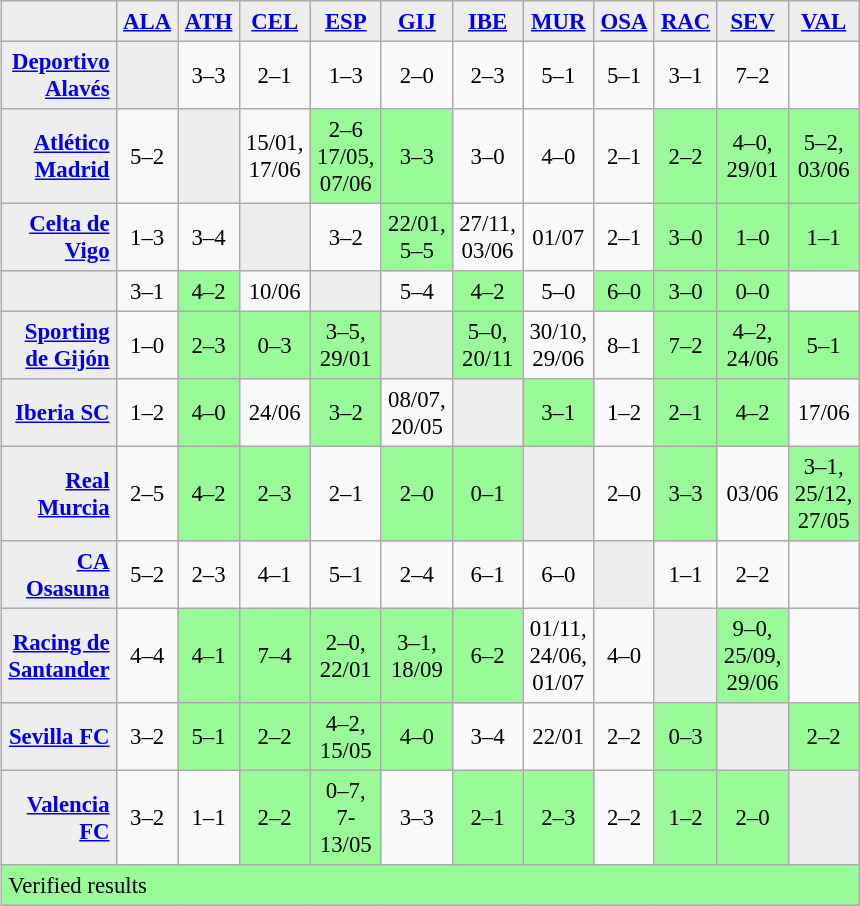<table border="2" cellpadding="4" cellspacing="0" style="margin: 0.5em 0.5em 0.5em 1em; padding: 0.5em; background: #f9f9f9; border: 1px #aaa solid; border-collapse: collapse; font-size: 95%;">
<tr style="background:#eeeeee;">
<td ! width="23"></td>
<th width="23"><a href='#'>ALA</a></th>
<th width="23"><a href='#'>ATH</a></th>
<th width="23"><a href='#'>CEL</a></th>
<th width="23"><a href='#'>ESP</a></th>
<th width="23"><a href='#'>GIJ</a></th>
<th width="23"><a href='#'>IBE</a></th>
<th width="23"><a href='#'>MUR</a></th>
<th width="23"><a href='#'>OSA</a></th>
<th width="23"><a href='#'>RAC</a></th>
<th width="23"><a href='#'>SEV</a></th>
<th width="23"><a href='#'>VAL</a></th>
</tr>
<tr align=center>
<td style="background:#eeeeee;" align=right><strong><a href='#'>Deportivo Alavés</a></strong></td>
<td style="background:#eeeeee;"></td>
<td>3–3</td>
<td>2–1</td>
<td>1–3</td>
<td>2–0</td>
<td>2–3</td>
<td>5–1</td>
<td>5–1</td>
<td>3–1</td>
<td>7–2</td>
<td></td>
</tr>
<tr align=center>
<td style="background:#eeeeee;" align=right><strong><a href='#'>Atlético Madrid</a></strong></td>
<td>5–2</td>
<td style="background:#eeeeee;"></td>
<td>15/01, 17/06</td>
<td bgcolor=palegreen>2–6<br>17/05, 07/06</td>
<td bgcolor=palegreen>3–3</td>
<td>3–0</td>
<td>4–0</td>
<td>2–1</td>
<td bgcolor=palegreen>2–2</td>
<td bgcolor=palegreen>4–0, 29/01</td>
<td bgcolor=palegreen>5–2, 03/06</td>
</tr>
<tr align=center>
<td style="background:#eeeeee;" align=right><strong><a href='#'>Celta de Vigo</a></strong></td>
<td>1–3</td>
<td>3–4</td>
<td style="background:#eeeeee;"></td>
<td>3–2</td>
<td bgcolor=palegreen>22/01, 5–5</td>
<td>27/11, 03/06</td>
<td>01/07</td>
<td>2–1</td>
<td bgcolor=palegreen>3–0</td>
<td bgcolor=palegreen>1–0</td>
<td bgcolor=palegreen>1–1</td>
</tr>
<tr align=center>
<td style="background:#eeeeee;" align=right></td>
<td>3–1</td>
<td bgcolor=palegreen>4–2</td>
<td>10/06</td>
<td style="background:#eeeeee;"></td>
<td>5–4</td>
<td bgcolor=palegreen>4–2</td>
<td>5–0</td>
<td bgcolor=palegreen>6–0</td>
<td bgcolor=palegreen>3–0</td>
<td bgcolor=palegreen>0–0</td>
<td></td>
</tr>
<tr align=center>
<td style="background:#eeeeee;" align=right><strong><a href='#'>Sporting de Gijón</a></strong></td>
<td>1–0</td>
<td bgcolor=palegreen>2–3</td>
<td bgcolor=palegreen>0–3</td>
<td bgcolor=palegreen>3–5, 29/01</td>
<td style="background:#eeeeee;"></td>
<td bgcolor=palegreen>5–0, 20/11</td>
<td>30/10, 29/06</td>
<td>8–1</td>
<td bgcolor=palegreen>7–2</td>
<td bgcolor=palegreen>4–2, 24/06</td>
<td bgcolor=palegreen>5–1</td>
</tr>
<tr align=center>
<td style="background:#eeeeee;" align=right><strong><a href='#'>Iberia SC</a></strong></td>
<td>1–2</td>
<td bgcolor=palegreen>4–0</td>
<td>24/06</td>
<td bgcolor=palegreen>3–2</td>
<td>08/07, 20/05</td>
<td style="background:#eeeeee;"></td>
<td bgcolor=palegreen>3–1</td>
<td>1–2</td>
<td bgcolor=palegreen>2–1</td>
<td bgcolor=palegreen>4–2</td>
<td>17/06</td>
</tr>
<tr align=center>
<td style="background:#eeeeee;" align=right><strong><a href='#'>Real Murcia</a></strong></td>
<td>2–5</td>
<td bgcolor=palegreen>4–2</td>
<td bgcolor=palegreen>2–3</td>
<td>2–1</td>
<td bgcolor=palegreen>2–0</td>
<td bgcolor=palegreen>0–1</td>
<td style="background:#eeeeee;"></td>
<td>2–0</td>
<td bgcolor=palegreen>3–3</td>
<td>03/06</td>
<td bgcolor=palegreen>3–1, 25/12, 27/05</td>
</tr>
<tr align=center>
<td style="background:#eeeeee;" align=right><strong><a href='#'>CA Osasuna</a></strong></td>
<td>5–2</td>
<td>2–3</td>
<td>4–1</td>
<td>5–1</td>
<td>2–4</td>
<td>6–1</td>
<td>6–0</td>
<td style="background:#eeeeee;"></td>
<td>1–1</td>
<td>2–2</td>
<td></td>
</tr>
<tr align=center>
<td style="background:#eeeeee;" align=right><strong><a href='#'>Racing de Santander</a></strong></td>
<td>4–4</td>
<td bgcolor=palegreen>4–1</td>
<td bgcolor=palegreen>7–4</td>
<td bgcolor=palegreen>2–0, 22/01</td>
<td bgcolor=palegreen>3–1, 18/09</td>
<td bgcolor=palegreen>6–2</td>
<td>01/11, 24/06, 01/07</td>
<td>4–0</td>
<td style="background:#eeeeee;"></td>
<td bgcolor=palegreen>9–0, 25/09, 29/06</td>
<td></td>
</tr>
<tr align=center>
<td style="background:#eeeeee;" align=right><strong><a href='#'>Sevilla FC</a></strong></td>
<td>3–2</td>
<td bgcolor=palegreen>5–1</td>
<td bgcolor=palegreen>2–2</td>
<td bgcolor=palegreen>4–2, 15/05</td>
<td bgcolor=palegreen>4–0</td>
<td>3–4</td>
<td>22/01</td>
<td>2–2</td>
<td bgcolor=palegreen>0–3</td>
<td style="background:#eeeeee;"></td>
<td bgcolor=palegreen>2–2</td>
</tr>
<tr align=center>
<td style="background:#eeeeee;" align=right><strong><a href='#'>Valencia FC</a></strong></td>
<td>3–2</td>
<td>1–1</td>
<td bgcolor=palegreen>2–2</td>
<td bgcolor=palegreen>0–7, 7-13/05</td>
<td>3–3</td>
<td bgcolor=palegreen>2–1</td>
<td bgcolor=palegreen>2–3</td>
<td>2–2</td>
<td bgcolor=palegreen>1–2</td>
<td bgcolor=palegreen>2–0</td>
<td style="background:#eeeeee;"></td>
</tr>
<tr>
<td bgcolor=palegreen colspan=13>Verified results</td>
</tr>
</table>
